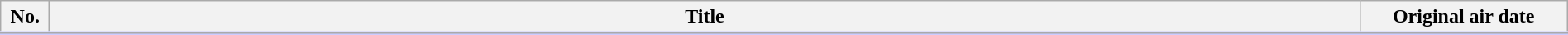<table class="wikitable" style="width:100%; margin:auto; background:#FFF;">
<tr style="border-bottom: 3px solid #CCF;">
<th style="width:2em;">No.</th>
<th>Title</th>
<th style="width:10em;">Original air date</th>
</tr>
<tr>
</tr>
</table>
